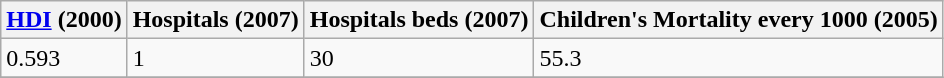<table class="wikitable" border="1">
<tr>
<th><a href='#'>HDI</a> (2000)</th>
<th>Hospitals (2007)</th>
<th>Hospitals beds (2007)</th>
<th>Children's Mortality every 1000 (2005)</th>
</tr>
<tr>
<td>0.593</td>
<td>1</td>
<td>30</td>
<td>55.3</td>
</tr>
<tr>
</tr>
</table>
